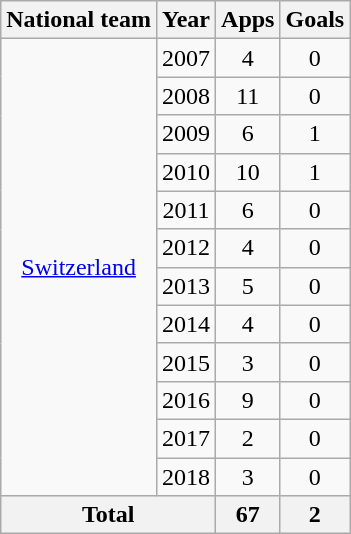<table class=wikitable style="text-align: center">
<tr>
<th>National team</th>
<th>Year</th>
<th>Apps</th>
<th>Goals</th>
</tr>
<tr>
<td rowspan="12"><a href='#'>Switzerland</a></td>
<td>2007</td>
<td>4</td>
<td>0</td>
</tr>
<tr>
<td>2008</td>
<td>11</td>
<td>0</td>
</tr>
<tr>
<td>2009</td>
<td>6</td>
<td>1</td>
</tr>
<tr>
<td>2010</td>
<td>10</td>
<td>1</td>
</tr>
<tr>
<td>2011</td>
<td>6</td>
<td>0</td>
</tr>
<tr>
<td>2012</td>
<td>4</td>
<td>0</td>
</tr>
<tr>
<td>2013</td>
<td>5</td>
<td>0</td>
</tr>
<tr>
<td>2014</td>
<td>4</td>
<td>0</td>
</tr>
<tr>
<td>2015</td>
<td>3</td>
<td>0</td>
</tr>
<tr>
<td>2016</td>
<td>9</td>
<td>0</td>
</tr>
<tr>
<td>2017</td>
<td>2</td>
<td>0</td>
</tr>
<tr>
<td>2018</td>
<td>3</td>
<td>0</td>
</tr>
<tr>
<th colspan="2">Total</th>
<th>67</th>
<th>2</th>
</tr>
</table>
